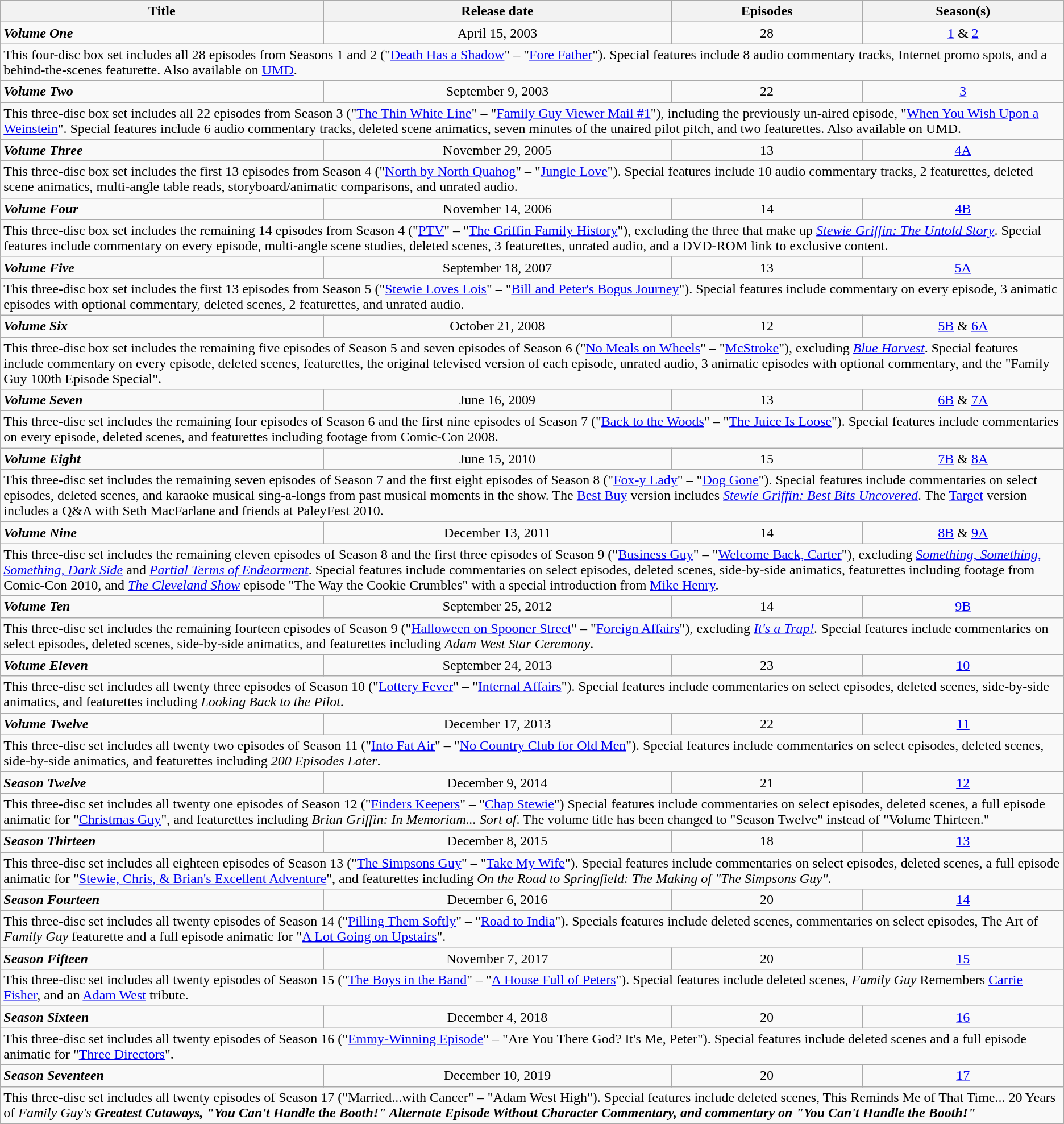<table class="wikitable" style="text-align: center;">
<tr>
<th>Title</th>
<th>Release date</th>
<th>Episodes</th>
<th>Season(s)</th>
</tr>
<tr>
<td align=left><strong><em>Volume One</em></strong></td>
<td>April 15, 2003</td>
<td>28</td>
<td><a href='#'>1</a> & <a href='#'>2</a></td>
</tr>
<tr>
<td colspan="5" style="text-align:left;">This four-disc box set includes all 28 episodes from Seasons 1 and 2 ("<a href='#'>Death Has a Shadow</a>" – "<a href='#'>Fore Father</a>"). Special features include 8 audio commentary tracks, Internet promo spots, and a behind-the-scenes featurette. Also available on <a href='#'>UMD</a>.</td>
</tr>
<tr>
<td align=left><strong><em>Volume Two</em></strong></td>
<td>September 9, 2003</td>
<td>22</td>
<td><a href='#'>3</a></td>
</tr>
<tr>
<td colspan="5" style="text-align:left;">This three-disc box set includes all 22 episodes from Season 3 ("<a href='#'>The Thin White Line</a>" – "<a href='#'>Family Guy Viewer Mail #1</a>"), including the previously un-aired episode, "<a href='#'>When You Wish Upon a Weinstein</a>". Special features include 6 audio commentary tracks, deleted scene animatics, seven minutes of the unaired pilot pitch, and two featurettes. Also available on UMD.</td>
</tr>
<tr>
<td align=left><strong><em>Volume Three</em></strong></td>
<td>November 29, 2005</td>
<td>13</td>
<td><a href='#'>4A</a></td>
</tr>
<tr>
<td colspan="5" style="text-align:left;">This three-disc box set includes the first 13 episodes from Season 4 ("<a href='#'>North by North Quahog</a>" – "<a href='#'>Jungle Love</a>"). Special features include 10 audio commentary tracks, 2 featurettes, deleted scene animatics, multi-angle table reads, storyboard/animatic comparisons, and unrated audio.</td>
</tr>
<tr>
<td align=left><strong><em>Volume Four</em></strong></td>
<td>November 14, 2006</td>
<td>14</td>
<td><a href='#'>4B</a></td>
</tr>
<tr>
<td colspan="5" style="text-align:left;">This three-disc box set includes the remaining 14 episodes from Season 4 ("<a href='#'>PTV</a>" – "<a href='#'>The Griffin Family History</a>"), excluding the three that make up <em><a href='#'>Stewie Griffin: The Untold Story</a></em>. Special features include commentary on every episode, multi-angle scene studies, deleted scenes, 3 featurettes, unrated audio, and a DVD-ROM link to exclusive content.</td>
</tr>
<tr>
<td align=left><strong><em>Volume Five</em></strong></td>
<td>September 18, 2007</td>
<td>13</td>
<td><a href='#'>5A</a></td>
</tr>
<tr>
<td colspan="5" style="text-align:left;">This three-disc box set includes the first 13 episodes from Season 5 ("<a href='#'>Stewie Loves Lois</a>" – "<a href='#'>Bill and Peter's Bogus Journey</a>"). Special features include commentary on every episode, 3 animatic episodes with optional commentary, deleted scenes, 2 featurettes, and unrated audio.</td>
</tr>
<tr>
<td align=left><strong><em>Volume Six</em></strong></td>
<td>October 21, 2008</td>
<td>12</td>
<td><a href='#'>5B</a> & <a href='#'>6A</a></td>
</tr>
<tr>
<td colspan="5" style="text-align:left;">This three-disc box set includes the remaining five episodes of Season 5 and seven episodes of Season 6 ("<a href='#'>No Meals on Wheels</a>" – "<a href='#'>McStroke</a>"), excluding <em><a href='#'>Blue Harvest</a></em>. Special features include commentary on every episode, deleted scenes, featurettes, the original televised version of each episode, unrated audio, 3 animatic episodes with optional commentary, and the "Family Guy 100th Episode Special".</td>
</tr>
<tr>
<td align=left><strong><em>Volume Seven</em></strong></td>
<td>June 16, 2009</td>
<td>13</td>
<td><a href='#'>6B</a> & <a href='#'>7A</a></td>
</tr>
<tr>
<td colspan="5" style="text-align:left;">This three-disc set includes the remaining four episodes of Season 6 and the first nine episodes of Season 7 ("<a href='#'>Back to the Woods</a>" – "<a href='#'>The Juice Is Loose</a>"). Special features include commentaries on every episode, deleted scenes, and featurettes including footage from Comic-Con 2008.</td>
</tr>
<tr>
<td align=left><strong><em>Volume Eight</em></strong></td>
<td>June 15, 2010</td>
<td>15</td>
<td><a href='#'>7B</a> & <a href='#'>8A</a></td>
</tr>
<tr>
<td colspan="5" style="text-align:left;">This three-disc set includes the remaining seven episodes of Season 7 and the first eight episodes of Season 8 ("<a href='#'>Fox-y Lady</a>" – "<a href='#'>Dog Gone</a>"). Special features include commentaries on select episodes, deleted scenes, and karaoke musical sing-a-longs from past musical moments in the show. The <a href='#'>Best Buy</a> version includes <em><a href='#'>Stewie Griffin: Best Bits Uncovered</a></em>. The <a href='#'>Target</a> version includes a Q&A with Seth MacFarlane and friends at PaleyFest 2010.</td>
</tr>
<tr>
<td align=left><strong><em>Volume Nine</em></strong></td>
<td>December 13, 2011</td>
<td>14</td>
<td><a href='#'>8B</a> & <a href='#'>9A</a></td>
</tr>
<tr>
<td colspan="5" style="text-align:left;">This three-disc set includes the remaining eleven episodes of Season 8 and the first three episodes of Season 9 ("<a href='#'>Business Guy</a>" – "<a href='#'>Welcome Back, Carter</a>"), excluding <em><a href='#'>Something, Something, Something, Dark Side</a></em> and <em><a href='#'>Partial Terms of Endearment</a></em>. Special features include commentaries on select episodes, deleted scenes, side-by-side animatics, featurettes including footage from Comic-Con 2010, and <em><a href='#'>The Cleveland Show</a></em> episode "The Way the Cookie Crumbles" with a special introduction from <a href='#'>Mike Henry</a>.</td>
</tr>
<tr>
<td align=left><strong><em>Volume Ten</em></strong></td>
<td>September 25, 2012</td>
<td>14</td>
<td><a href='#'>9B</a></td>
</tr>
<tr>
<td colspan="5" style="text-align:left;">This three-disc set includes the remaining fourteen episodes of Season 9 ("<a href='#'>Halloween on Spooner Street</a>" – "<a href='#'>Foreign Affairs</a>"), excluding <em><a href='#'>It's a Trap!</a>.</em> Special features include commentaries on select episodes, deleted scenes, side-by-side animatics, and featurettes including <em>Adam West Star Ceremony</em>.</td>
</tr>
<tr>
<td align=left><strong><em>Volume Eleven</em></strong></td>
<td>September 24, 2013</td>
<td>23</td>
<td><a href='#'>10</a></td>
</tr>
<tr>
<td colspan="5" style="text-align:left;">This three-disc set includes all twenty three episodes of Season 10 ("<a href='#'>Lottery Fever</a>"  –  "<a href='#'>Internal Affairs</a>"). Special features include commentaries on select episodes, deleted scenes, side-by-side animatics, and featurettes including <em>Looking Back to the Pilot</em>.</td>
</tr>
<tr>
<td align=left><strong><em>Volume Twelve</em></strong></td>
<td>December 17, 2013</td>
<td>22</td>
<td><a href='#'>11</a></td>
</tr>
<tr>
<td colspan="5" style="text-align:left;">This three-disc set includes all twenty two episodes of Season 11 ("<a href='#'>Into Fat Air</a>" – "<a href='#'>No Country Club for Old Men</a>"). Special features include commentaries on select episodes, deleted scenes, side-by-side animatics, and featurettes including <em>200 Episodes Later</em>.</td>
</tr>
<tr>
<td align=left><strong><em>Season Twelve</em></strong></td>
<td>December 9, 2014</td>
<td>21</td>
<td><a href='#'>12</a></td>
</tr>
<tr>
<td colspan="5" style="text-align:left;">This three-disc set includes all twenty one episodes of Season 12 ("<a href='#'>Finders Keepers</a>" – "<a href='#'>Chap Stewie</a>") Special features include commentaries on select episodes, deleted scenes, a full episode animatic for "<a href='#'>Christmas Guy</a>", and featurettes including <em>Brian Griffin: In Memoriam... Sort of</em>. The volume title has been changed to "Season Twelve" instead of "Volume Thirteen."</td>
</tr>
<tr>
<td align=left><strong><em>Season Thirteen</em></strong></td>
<td>December 8, 2015</td>
<td>18</td>
<td><a href='#'>13</a></td>
</tr>
<tr>
<td colspan="5" style="text-align:left;">This three-disc set includes all eighteen episodes of Season 13 ("<a href='#'>The Simpsons Guy</a>" – "<a href='#'>Take My Wife</a>"). Special features include commentaries on select episodes, deleted scenes, a full episode animatic for "<a href='#'>Stewie, Chris, & Brian's Excellent Adventure</a>", and featurettes including <em>On the Road to Springfield: The Making of "The Simpsons Guy"</em>.</td>
</tr>
<tr>
<td align=left><strong><em>Season Fourteen</em></strong></td>
<td>December 6, 2016</td>
<td>20</td>
<td><a href='#'>14</a></td>
</tr>
<tr>
<td colspan="5" style="text-align:left;">This three-disc set includes all twenty episodes of Season 14 ("<a href='#'>Pilling Them Softly</a>" – "<a href='#'>Road to India</a>"). Specials features include deleted scenes, commentaries on select episodes, The Art of <em>Family Guy</em> featurette and a full episode animatic for "<a href='#'>A Lot Going on Upstairs</a>".</td>
</tr>
<tr>
<td align=left><strong><em>Season Fifteen</em></strong></td>
<td>November 7, 2017</td>
<td>20</td>
<td><a href='#'>15</a></td>
</tr>
<tr>
<td colspan="5" style="text-align:left;">This three-disc set includes all twenty episodes of Season 15 ("<a href='#'>The Boys in the Band</a>" – "<a href='#'>A House Full of Peters</a>"). Special features include deleted scenes, <em>Family Guy</em> Remembers <a href='#'>Carrie Fisher</a>, and an <a href='#'>Adam West</a> tribute.</td>
</tr>
<tr>
<td align=left><strong><em>Season Sixteen</em></strong></td>
<td>December 4, 2018</td>
<td>20</td>
<td><a href='#'>16</a></td>
</tr>
<tr>
<td colspan="5" style="text-align:left;">This three-disc set includes all twenty episodes of Season 16 ("<a href='#'>Emmy-Winning Episode</a>" – "Are You There God? It's Me, Peter"). Special features include deleted scenes and a full episode animatic for "<a href='#'>Three Directors</a>".</td>
</tr>
<tr>
<td align=left><strong><em>Season Seventeen</em></strong></td>
<td>December 10, 2019</td>
<td>20</td>
<td><a href='#'>17</a></td>
</tr>
<tr>
<td colspan="5" style="text-align:left;">This three-disc set includes all twenty episodes of Season 17 ("Married...with Cancer" – "Adam West High"). Special features include deleted scenes, This Reminds Me of That Time... 20 Years of <em>Family Guy's<strong> Greatest Cutaways, "You Can't Handle the Booth!" Alternate Episode Without Character Commentary, and commentary on "You Can't Handle the Booth!"</td>
</tr>
</table>
